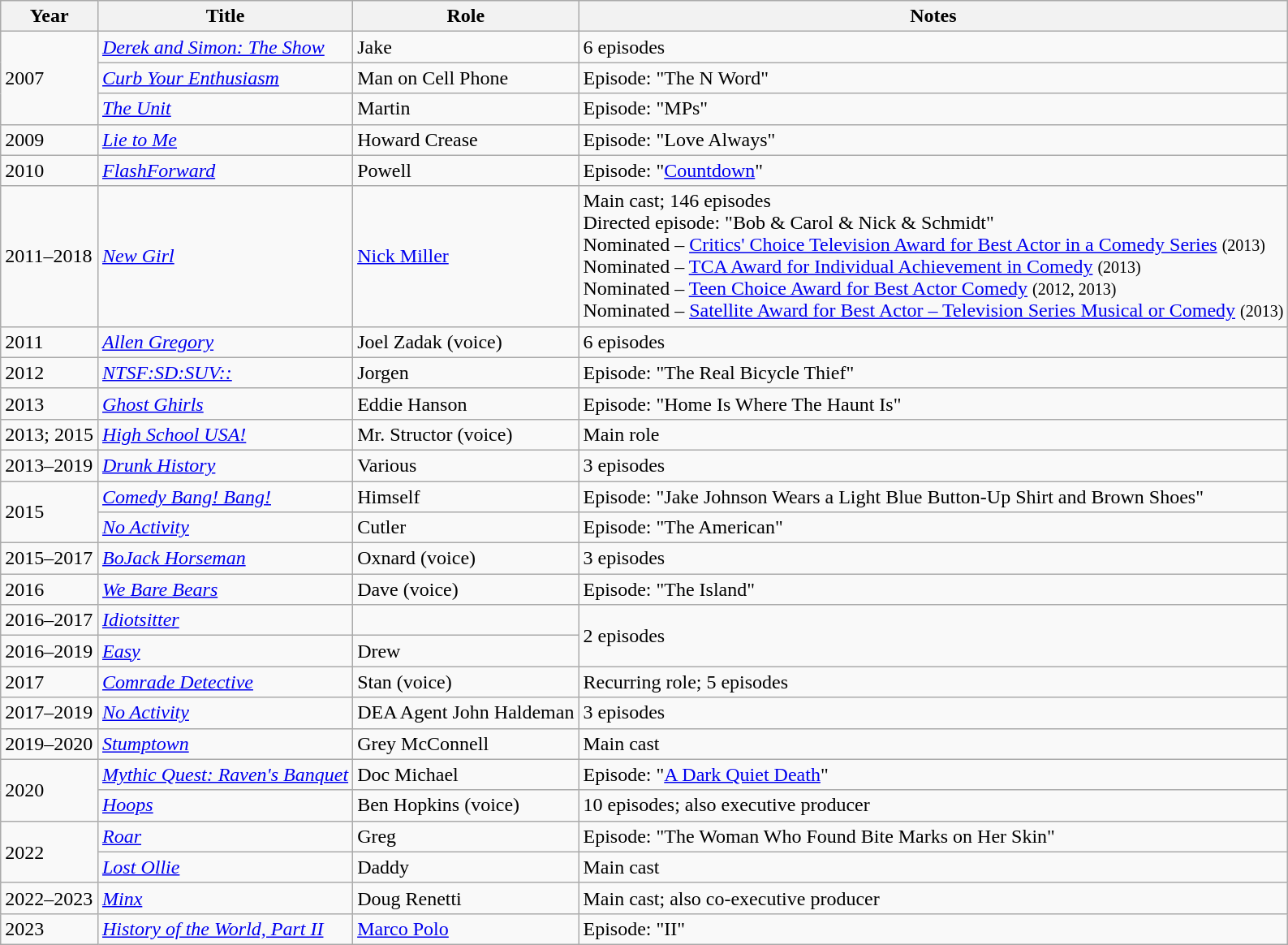<table class="wikitable sortable plainrowheaders">
<tr>
<th scope="col">Year</th>
<th scope="col">Title</th>
<th scope="col">Role</th>
<th scope="col" class="unsortable">Notes</th>
</tr>
<tr>
<td rowspan="3">2007</td>
<td><em><a href='#'>Derek and Simon: The Show</a></em></td>
<td>Jake</td>
<td>6 episodes</td>
</tr>
<tr>
<td><em><a href='#'>Curb Your Enthusiasm</a></em></td>
<td>Man on Cell Phone</td>
<td>Episode: "The N Word"</td>
</tr>
<tr>
<td><em><a href='#'>The Unit</a></em></td>
<td>Martin</td>
<td>Episode: "MPs"</td>
</tr>
<tr>
<td>2009</td>
<td><em><a href='#'>Lie to Me</a></em></td>
<td>Howard Crease</td>
<td>Episode: "Love Always"</td>
</tr>
<tr>
<td>2010</td>
<td><em><a href='#'>FlashForward</a></em></td>
<td>Powell</td>
<td>Episode: "<a href='#'>Countdown</a>"</td>
</tr>
<tr>
<td>2011–2018</td>
<td><em><a href='#'>New Girl</a></em></td>
<td><a href='#'>Nick Miller</a></td>
<td>Main cast; 146 episodes<br>Directed episode: "Bob & Carol & Nick & Schmidt"<br>Nominated – <a href='#'>Critics' Choice Television Award for Best Actor in a Comedy Series</a> <small>(2013)</small><br>Nominated – <a href='#'>TCA Award for Individual Achievement in Comedy</a> <small>(2013)</small><br>Nominated – <a href='#'>Teen Choice Award for Best Actor Comedy</a> <small>(2012, 2013)</small><br>Nominated – <a href='#'>Satellite Award for Best Actor – Television Series Musical or Comedy</a> <small>(2013)</small></td>
</tr>
<tr>
<td>2011</td>
<td><em><a href='#'>Allen Gregory</a></em></td>
<td>Joel Zadak (voice)</td>
<td>6 episodes</td>
</tr>
<tr>
<td>2012</td>
<td><em><a href='#'>NTSF:SD:SUV::</a></em></td>
<td>Jorgen</td>
<td>Episode: "The Real Bicycle Thief"</td>
</tr>
<tr>
<td>2013</td>
<td><em><a href='#'>Ghost Ghirls</a></em></td>
<td>Eddie Hanson</td>
<td>Episode: "Home Is Where The Haunt Is"</td>
</tr>
<tr>
<td>2013; 2015</td>
<td><em><a href='#'>High School USA!</a></em></td>
<td>Mr. Structor (voice)</td>
<td>Main role</td>
</tr>
<tr>
<td>2013–2019</td>
<td><em><a href='#'>Drunk History</a></em></td>
<td>Various</td>
<td>3 episodes</td>
</tr>
<tr>
<td rowspan="2">2015</td>
<td><em><a href='#'>Comedy Bang! Bang!</a></em></td>
<td>Himself</td>
<td>Episode: "Jake Johnson Wears a Light Blue Button-Up Shirt and Brown Shoes"</td>
</tr>
<tr>
<td><em><a href='#'>No Activity</a></em></td>
<td>Cutler</td>
<td>Episode: "The American"</td>
</tr>
<tr>
<td>2015–2017</td>
<td><em><a href='#'>BoJack Horseman</a></em></td>
<td>Oxnard (voice)</td>
<td>3 episodes</td>
</tr>
<tr>
<td>2016</td>
<td><em><a href='#'>We Bare Bears</a></em></td>
<td>Dave (voice)</td>
<td>Episode: "The Island"</td>
</tr>
<tr>
<td>2016–2017</td>
<td><em><a href='#'>Idiotsitter</a></em></td>
<td></td>
<td rowspan="2">2 episodes</td>
</tr>
<tr>
<td>2016–2019</td>
<td><em><a href='#'>Easy</a></em></td>
<td>Drew</td>
</tr>
<tr>
<td>2017</td>
<td><em><a href='#'>Comrade Detective</a></em></td>
<td>Stan (voice)</td>
<td>Recurring role; 5 episodes</td>
</tr>
<tr>
<td>2017–2019</td>
<td><em><a href='#'>No Activity</a></em></td>
<td>DEA Agent John Haldeman</td>
<td>3 episodes</td>
</tr>
<tr>
<td>2019–2020</td>
<td><em><a href='#'>Stumptown</a></em></td>
<td>Grey McConnell</td>
<td>Main cast</td>
</tr>
<tr>
<td rowspan="2">2020</td>
<td><em><a href='#'>Mythic Quest: Raven's Banquet</a></em></td>
<td>Doc Michael</td>
<td>Episode: "<a href='#'>A Dark Quiet Death</a>"</td>
</tr>
<tr>
<td><em><a href='#'>Hoops</a></em></td>
<td>Ben Hopkins (voice)</td>
<td>10 episodes; also executive producer</td>
</tr>
<tr>
<td rowspan="2">2022</td>
<td><em><a href='#'>Roar</a></em></td>
<td>Greg</td>
<td>Episode: "The Woman Who Found Bite Marks on Her Skin"</td>
</tr>
<tr>
<td><em><a href='#'>Lost Ollie</a></em></td>
<td>Daddy</td>
<td>Main cast</td>
</tr>
<tr>
<td>2022–2023</td>
<td><em><a href='#'>Minx</a></em></td>
<td>Doug Renetti</td>
<td>Main cast; also co-executive producer</td>
</tr>
<tr>
<td>2023</td>
<td><em><a href='#'>History of the World, Part II</a></em></td>
<td><a href='#'>Marco Polo</a></td>
<td>Episode: "II"</td>
</tr>
</table>
